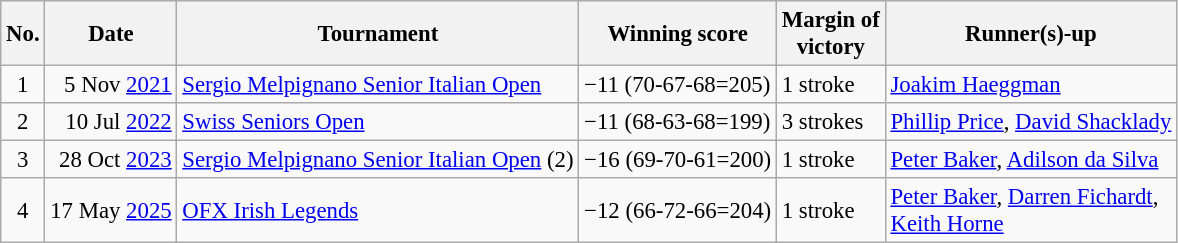<table class="wikitable" style="font-size:95%;">
<tr>
<th>No.</th>
<th>Date</th>
<th>Tournament</th>
<th>Winning score</th>
<th>Margin of<br>victory</th>
<th>Runner(s)-up</th>
</tr>
<tr>
<td align=center>1</td>
<td align=right>5 Nov <a href='#'>2021</a></td>
<td><a href='#'>Sergio Melpignano Senior Italian Open</a></td>
<td>−11 (70-67-68=205)</td>
<td>1 stroke</td>
<td> <a href='#'>Joakim Haeggman</a></td>
</tr>
<tr>
<td align=center>2</td>
<td align=right>10 Jul <a href='#'>2022</a></td>
<td><a href='#'>Swiss Seniors Open</a></td>
<td>−11 (68-63-68=199)</td>
<td>3 strokes</td>
<td> <a href='#'>Phillip Price</a>,  <a href='#'>David Shacklady</a></td>
</tr>
<tr>
<td align=center>3</td>
<td align=right>28 Oct <a href='#'>2023</a></td>
<td><a href='#'>Sergio Melpignano Senior Italian Open</a> (2)</td>
<td>−16 (69-70-61=200)</td>
<td>1 stroke</td>
<td> <a href='#'>Peter Baker</a>,  <a href='#'>Adilson da Silva</a></td>
</tr>
<tr>
<td align=center>4</td>
<td align=right>17 May <a href='#'>2025</a></td>
<td><a href='#'>OFX Irish Legends</a></td>
<td>−12 (66-72-66=204)</td>
<td>1 stroke</td>
<td> <a href='#'>Peter Baker</a>,  <a href='#'>Darren Fichardt</a>,<br> <a href='#'>Keith Horne</a></td>
</tr>
</table>
